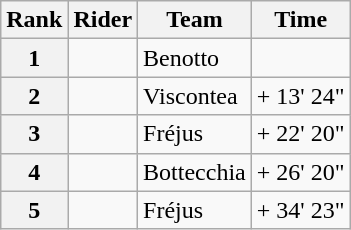<table class="wikitable">
<tr>
<th scope="col">Rank</th>
<th scope="col">Rider</th>
<th scope="col">Team</th>
<th scope="col">Time</th>
</tr>
<tr>
<th scope=“row”>1</th>
<td> </td>
<td>Benotto</td>
<td align="right"></td>
</tr>
<tr>
<th scope=“row”>2</th>
<td></td>
<td>Viscontea</td>
<td align="right">+ 13' 24"</td>
</tr>
<tr>
<th scope=“row”>3</th>
<td></td>
<td>Fréjus</td>
<td align="right">+ 22' 20"</td>
</tr>
<tr>
<th scope=“row”>4</th>
<td></td>
<td>Bottecchia</td>
<td align="right">+ 26' 20"</td>
</tr>
<tr>
<th scope=“row”>5</th>
<td></td>
<td>Fréjus</td>
<td align="right">+ 34' 23"</td>
</tr>
</table>
